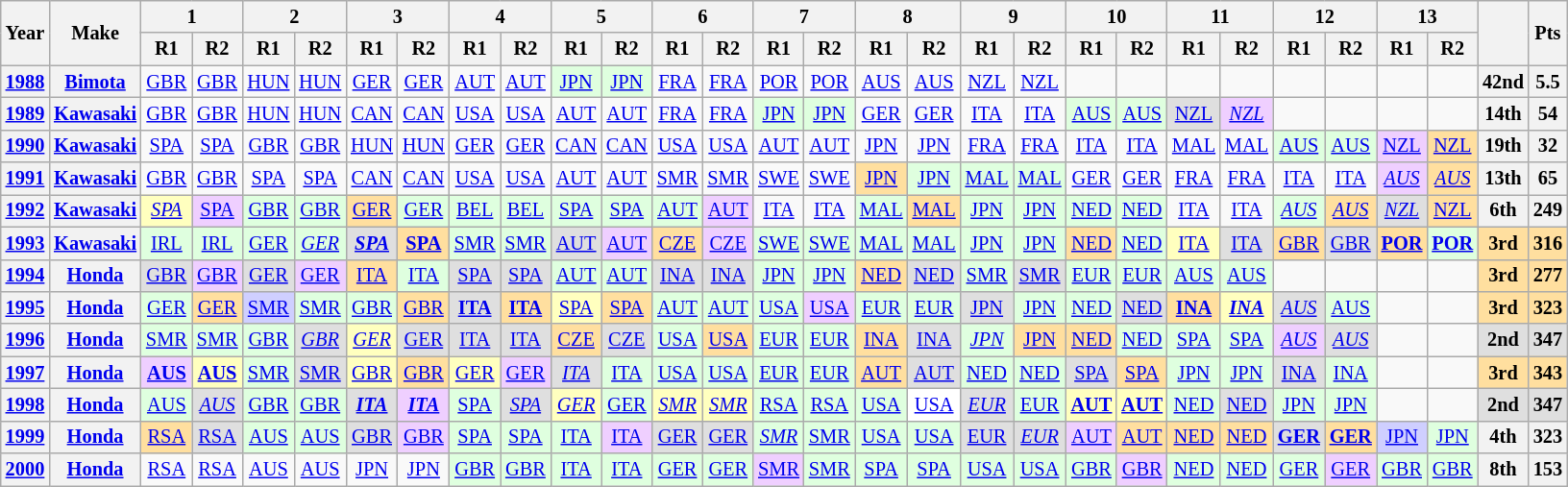<table class="wikitable" style="text-align:center; font-size:85%">
<tr>
<th valign="middle" rowspan=2>Year</th>
<th valign="middle" rowspan=2>Make</th>
<th colspan=2>1</th>
<th colspan=2>2</th>
<th colspan=2>3</th>
<th colspan=2>4</th>
<th colspan=2>5</th>
<th colspan=2>6</th>
<th colspan=2>7</th>
<th colspan=2>8</th>
<th colspan=2>9</th>
<th colspan=2>10</th>
<th colspan=2>11</th>
<th colspan=2>12</th>
<th colspan=2>13</th>
<th rowspan=2></th>
<th rowspan=2>Pts</th>
</tr>
<tr>
<th>R1</th>
<th>R2</th>
<th>R1</th>
<th>R2</th>
<th>R1</th>
<th>R2</th>
<th>R1</th>
<th>R2</th>
<th>R1</th>
<th>R2</th>
<th>R1</th>
<th>R2</th>
<th>R1</th>
<th>R2</th>
<th>R1</th>
<th>R2</th>
<th>R1</th>
<th>R2</th>
<th>R1</th>
<th>R2</th>
<th>R1</th>
<th>R2</th>
<th>R1</th>
<th>R2</th>
<th>R1</th>
<th>R2</th>
</tr>
<tr>
<th><a href='#'>1988</a></th>
<th><a href='#'>Bimota</a></th>
<td><a href='#'>GBR</a></td>
<td><a href='#'>GBR</a></td>
<td><a href='#'>HUN</a></td>
<td><a href='#'>HUN</a></td>
<td><a href='#'>GER</a></td>
<td><a href='#'>GER</a></td>
<td><a href='#'>AUT</a></td>
<td><a href='#'>AUT</a></td>
<td style="background:#DFFFDF;"><a href='#'>JPN</a><br></td>
<td style="background:#DFFFDF;"><a href='#'>JPN</a><br></td>
<td><a href='#'>FRA</a></td>
<td><a href='#'>FRA</a></td>
<td><a href='#'>POR</a></td>
<td><a href='#'>POR</a></td>
<td><a href='#'>AUS</a></td>
<td><a href='#'>AUS</a></td>
<td><a href='#'>NZL</a></td>
<td><a href='#'>NZL</a></td>
<td></td>
<td></td>
<td></td>
<td></td>
<td></td>
<td></td>
<td></td>
<td></td>
<th>42nd</th>
<th>5.5</th>
</tr>
<tr>
<th><a href='#'>1989</a></th>
<th><a href='#'>Kawasaki</a></th>
<td><a href='#'>GBR</a></td>
<td><a href='#'>GBR</a></td>
<td><a href='#'>HUN</a></td>
<td><a href='#'>HUN</a></td>
<td><a href='#'>CAN</a></td>
<td><a href='#'>CAN</a></td>
<td><a href='#'>USA</a></td>
<td><a href='#'>USA</a></td>
<td><a href='#'>AUT</a></td>
<td><a href='#'>AUT</a></td>
<td><a href='#'>FRA</a></td>
<td><a href='#'>FRA</a></td>
<td style="background:#DFFFDF;"><a href='#'>JPN</a><br></td>
<td style="background:#DFFFDF;"><a href='#'>JPN</a><br></td>
<td><a href='#'>GER</a></td>
<td><a href='#'>GER</a></td>
<td><a href='#'>ITA</a></td>
<td><a href='#'>ITA</a></td>
<td style="background:#DFFFDF;"><a href='#'>AUS</a><br></td>
<td style="background:#DFFFDF;"><a href='#'>AUS</a><br></td>
<td style="background:#DFDFDF;"><a href='#'>NZL</a><br></td>
<td style="background:#EFCFFF;"><em><a href='#'>NZL</a></em><br></td>
<td></td>
<td></td>
<td></td>
<td></td>
<th>14th</th>
<th>54</th>
</tr>
<tr>
<th><a href='#'>1990</a></th>
<th><a href='#'>Kawasaki</a></th>
<td><a href='#'>SPA</a></td>
<td><a href='#'>SPA</a></td>
<td><a href='#'>GBR</a></td>
<td><a href='#'>GBR</a></td>
<td><a href='#'>HUN</a></td>
<td><a href='#'>HUN</a></td>
<td><a href='#'>GER</a></td>
<td><a href='#'>GER</a></td>
<td><a href='#'>CAN</a></td>
<td><a href='#'>CAN</a></td>
<td><a href='#'>USA</a></td>
<td><a href='#'>USA</a></td>
<td><a href='#'>AUT</a></td>
<td><a href='#'>AUT</a></td>
<td><a href='#'>JPN</a></td>
<td><a href='#'>JPN</a></td>
<td><a href='#'>FRA</a></td>
<td><a href='#'>FRA</a></td>
<td><a href='#'>ITA</a></td>
<td><a href='#'>ITA</a></td>
<td><a href='#'>MAL</a></td>
<td><a href='#'>MAL</a></td>
<td style="background:#DFFFDF;"><a href='#'>AUS</a><br></td>
<td style="background:#DFFFDF;"><a href='#'>AUS</a><br></td>
<td style="background:#EFCFFF;"><a href='#'>NZL</a><br></td>
<td style="background:#FFDF9F;"><a href='#'>NZL</a><br></td>
<th>19th</th>
<th>32</th>
</tr>
<tr>
<th><a href='#'>1991</a></th>
<th><a href='#'>Kawasaki</a></th>
<td><a href='#'>GBR</a></td>
<td><a href='#'>GBR</a></td>
<td><a href='#'>SPA</a></td>
<td><a href='#'>SPA</a></td>
<td><a href='#'>CAN</a></td>
<td><a href='#'>CAN</a></td>
<td><a href='#'>USA</a></td>
<td><a href='#'>USA</a></td>
<td><a href='#'>AUT</a></td>
<td><a href='#'>AUT</a></td>
<td><a href='#'>SMR</a></td>
<td><a href='#'>SMR</a></td>
<td><a href='#'>SWE</a></td>
<td><a href='#'>SWE</a></td>
<td style="background:#FFDF9F;"><a href='#'>JPN</a><br></td>
<td style="background:#DFFFDF;"><a href='#'>JPN</a><br></td>
<td style="background:#DFFFDF;"><a href='#'>MAL</a><br></td>
<td style="background:#DFFFDF;"><a href='#'>MAL</a><br></td>
<td><a href='#'>GER</a></td>
<td><a href='#'>GER</a></td>
<td><a href='#'>FRA</a></td>
<td><a href='#'>FRA</a></td>
<td><a href='#'>ITA</a></td>
<td><a href='#'>ITA</a></td>
<td style="background:#EFCFFF;"><em><a href='#'>AUS</a></em><br></td>
<td style="background:#FFDF9F;"><em><a href='#'>AUS</a></em><br></td>
<th>13th</th>
<th>65</th>
</tr>
<tr>
<th><a href='#'>1992</a></th>
<th><a href='#'>Kawasaki</a></th>
<td style="background:#FFFFBF;"><em><a href='#'>SPA</a></em><br></td>
<td style="background:#EFCFFF;"><a href='#'>SPA</a><br></td>
<td style="background:#DFFFDF;"><a href='#'>GBR</a><br></td>
<td style="background:#DFFFDF;"><a href='#'>GBR</a><br></td>
<td style="background:#FFDF9F;"><a href='#'>GER</a><br></td>
<td style="background:#DFFFDF;"><a href='#'>GER</a><br></td>
<td style="background:#DFFFDF;"><a href='#'>BEL</a><br></td>
<td style="background:#DFFFDF;"><a href='#'>BEL</a><br></td>
<td style="background:#DFFFDF;"><a href='#'>SPA</a><br></td>
<td style="background:#DFFFDF;"><a href='#'>SPA</a><br></td>
<td style="background:#DFFFDF;"><a href='#'>AUT</a><br></td>
<td style="background:#EFCFFF;"><a href='#'>AUT</a><br></td>
<td><a href='#'>ITA</a></td>
<td><a href='#'>ITA</a></td>
<td style="background:#DFFFDF;"><a href='#'>MAL</a><br></td>
<td style="background:#FFDF9F;"><a href='#'>MAL</a><br></td>
<td style="background:#DFFFDF;"><a href='#'>JPN</a><br></td>
<td style="background:#DFFFDF;"><a href='#'>JPN</a><br></td>
<td style="background:#DFFFDF;"><a href='#'>NED</a><br></td>
<td style="background:#DFFFDF;"><a href='#'>NED</a><br></td>
<td><a href='#'>ITA</a></td>
<td><a href='#'>ITA</a></td>
<td style="background:#DFFFDF;"><em><a href='#'>AUS</a></em><br></td>
<td style="background:#FFDF9F;"><em><a href='#'>AUS</a></em><br></td>
<td style="background:#DFDFDF;"><em><a href='#'>NZL</a></em><br></td>
<td style="background:#FFDF9F;"><a href='#'>NZL</a><br></td>
<th>6th</th>
<th>249</th>
</tr>
<tr>
<th><a href='#'>1993</a></th>
<th><a href='#'>Kawasaki</a></th>
<td style="background:#DFFFDF;"><a href='#'>IRL</a><br></td>
<td style="background:#DFFFDF;"><a href='#'>IRL</a><br></td>
<td style="background:#DFFFDF;"><a href='#'>GER</a><br></td>
<td style="background:#DFFFDF;"><em><a href='#'>GER</a></em><br></td>
<td style="background:#DFDFDF;"><strong><em><a href='#'>SPA</a></em></strong><br></td>
<td style="background:#FFDF9F;"><strong><a href='#'>SPA</a></strong><br></td>
<td style="background:#DFFFDF;"><a href='#'>SMR</a><br></td>
<td style="background:#DFFFDF;"><a href='#'>SMR</a><br></td>
<td style="background:#DFDFDF;"><a href='#'>AUT</a><br></td>
<td style="background:#EFCFFF;"><a href='#'>AUT</a><br></td>
<td style="background:#FFDF9F;"><a href='#'>CZE</a><br></td>
<td style="background:#EFCFFF;"><a href='#'>CZE</a><br></td>
<td style="background:#DFFFDF;"><a href='#'>SWE</a><br></td>
<td style="background:#DFFFDF;"><a href='#'>SWE</a><br></td>
<td style="background:#DFFFDF;"><a href='#'>MAL</a><br></td>
<td style="background:#DFFFDF;"><a href='#'>MAL</a><br></td>
<td style="background:#DFFFDF;"><a href='#'>JPN</a><br></td>
<td style="background:#DFFFDF;"><a href='#'>JPN</a><br></td>
<td style="background:#FFDF9F;"><a href='#'>NED</a><br></td>
<td style="background:#DFFFDF;"><a href='#'>NED</a><br></td>
<td style="background:#FFFFBF;"><a href='#'>ITA</a><br></td>
<td style="background:#DFDFDF;"><a href='#'>ITA</a><br></td>
<td style="background:#FFDF9F;"><a href='#'>GBR</a><br></td>
<td style="background:#DFDFDF;"><a href='#'>GBR</a><br></td>
<td style="background:#FFDF9F;"><strong><a href='#'>POR</a></strong><br></td>
<td style="background:#DFFFDF;"><strong><a href='#'>POR</a></strong><br></td>
<td style="background:#FFDF9F;"><strong>3rd</strong></td>
<td style="background:#FFDF9F;"><strong>316</strong></td>
</tr>
<tr>
<th><a href='#'>1994</a></th>
<th><a href='#'>Honda</a></th>
<td style="background:#DFDFDF;"><a href='#'>GBR</a><br></td>
<td style="background:#EFCFFF;"><a href='#'>GBR</a><br></td>
<td style="background:#DFDFDF;"><a href='#'>GER</a><br></td>
<td style="background:#EFCFFF;"><a href='#'>GER</a><br></td>
<td style="background:#FFDF9F;"><a href='#'>ITA</a><br></td>
<td style="background:#DFFFDF;"><a href='#'>ITA</a><br></td>
<td style="background:#DFDFDF;"><a href='#'>SPA</a><br></td>
<td style="background:#DFDFDF;"><a href='#'>SPA</a><br></td>
<td style="background:#DFFFDF;"><a href='#'>AUT</a><br></td>
<td style="background:#DFFFDF;"><a href='#'>AUT</a><br></td>
<td style="background:#DFDFDF;"><a href='#'>INA</a><br></td>
<td style="background:#DFDFDF;"><a href='#'>INA</a><br></td>
<td style="background:#DFFFDF;"><a href='#'>JPN</a><br></td>
<td style="background:#DFFFDF;"><a href='#'>JPN</a><br></td>
<td style="background:#FFDF9F;"><a href='#'>NED</a><br></td>
<td style="background:#DFDFDF;"><a href='#'>NED</a><br></td>
<td style="background:#DFFFDF;"><a href='#'>SMR</a><br></td>
<td style="background:#DFDFDF;"><a href='#'>SMR</a><br></td>
<td style="background:#DFFFDF;"><a href='#'>EUR</a><br></td>
<td style="background:#DFFFDF;"><a href='#'>EUR</a><br></td>
<td style="background:#DFFFDF;"><a href='#'>AUS</a><br></td>
<td style="background:#DFFFDF;"><a href='#'>AUS</a><br></td>
<td></td>
<td></td>
<td></td>
<td></td>
<td style="background:#FFDF9F;"><strong>3rd</strong></td>
<td style="background:#FFDF9F;"><strong>277</strong></td>
</tr>
<tr>
<th><a href='#'>1995</a></th>
<th><a href='#'>Honda</a></th>
<td style="background:#DFFFDF;"><a href='#'>GER</a><br></td>
<td style="background:#FFDF9F;"><a href='#'>GER</a><br></td>
<td style="background:#CFCFFF;"><a href='#'>SMR</a><br></td>
<td style="background:#DFFFDF;"><a href='#'>SMR</a><br></td>
<td style="background:#DFFFDF;"><a href='#'>GBR</a><br></td>
<td style="background:#FFDF9F;"><a href='#'>GBR</a><br></td>
<td style="background:#DFDFDF;"><strong><a href='#'>ITA</a></strong><br></td>
<td style="background:#FFDF9F;"><strong><a href='#'>ITA</a></strong><br></td>
<td style="background:#FFFFBF;"><a href='#'>SPA</a><br></td>
<td style="background:#FFDF9F;"><a href='#'>SPA</a><br></td>
<td style="background:#DFFFDF;"><a href='#'>AUT</a><br></td>
<td style="background:#DFFFDF;"><a href='#'>AUT</a><br></td>
<td style="background:#DFFFDF;"><a href='#'>USA</a><br></td>
<td style="background:#EFCFFF;"><a href='#'>USA</a><br></td>
<td style="background:#DFFFDF;"><a href='#'>EUR</a><br></td>
<td style="background:#DFFFDF;"><a href='#'>EUR</a><br></td>
<td style="background:#DFDFDF;"><a href='#'>JPN</a><br></td>
<td style="background:#DFFFDF;"><a href='#'>JPN</a><br></td>
<td style="background:#DFFFDF;"><a href='#'>NED</a><br></td>
<td style="background:#DFDFDF;"><a href='#'>NED</a><br></td>
<td style="background:#FFDF9F;"><strong><a href='#'>INA</a></strong><br></td>
<td style="background:#FFFFBF;"><strong><em><a href='#'>INA</a></em></strong><br></td>
<td style="background:#DFDFDF;"><em><a href='#'>AUS</a></em><br></td>
<td style="background:#DFFFDF;"><a href='#'>AUS</a><br></td>
<td></td>
<td></td>
<td style="background:#FFDF9F;"><strong>3rd</strong></td>
<td style="background:#FFDF9F;"><strong>323</strong></td>
</tr>
<tr>
<th><a href='#'>1996</a></th>
<th><a href='#'>Honda</a></th>
<td style="background:#DFFFDF;"><a href='#'>SMR</a><br></td>
<td style="background:#DFFFDF;"><a href='#'>SMR</a><br></td>
<td style="background:#DFFFDF;"><a href='#'>GBR</a><br></td>
<td style="background:#DFDFDF;"><em><a href='#'>GBR</a></em><br></td>
<td style="background:#FFFFBF;"><em><a href='#'>GER</a></em><br></td>
<td style="background:#DFDFDF;"><a href='#'>GER</a><br></td>
<td style="background:#DFDFDF;"><a href='#'>ITA</a><br></td>
<td style="background:#DFDFDF;"><a href='#'>ITA</a><br></td>
<td style="background:#FFDF9F;"><a href='#'>CZE</a><br></td>
<td style="background:#DFDFDF;"><a href='#'>CZE</a><br></td>
<td style="background:#DFFFDF;"><a href='#'>USA</a><br></td>
<td style="background:#FFDF9F;"><a href='#'>USA</a><br></td>
<td style="background:#DFFFDF;"><a href='#'>EUR</a><br></td>
<td style="background:#DFFFDF;"><a href='#'>EUR</a><br></td>
<td style="background:#FFDF9F;"><a href='#'>INA</a><br></td>
<td style="background:#DFDFDF;"><a href='#'>INA</a><br></td>
<td style="background:#DFFFDF;"><em><a href='#'>JPN</a></em><br></td>
<td style="background:#FFDF9F;"><a href='#'>JPN</a><br></td>
<td style="background:#FFDF9F;"><a href='#'>NED</a><br></td>
<td style="background:#DFFFDF;"><a href='#'>NED</a><br></td>
<td style="background:#DFFFDF;"><a href='#'>SPA</a><br></td>
<td style="background:#DFFFDF;"><a href='#'>SPA</a><br></td>
<td style="background:#EFCFFF;"><em><a href='#'>AUS</a></em><br></td>
<td style="background:#DFDFDF;"><em><a href='#'>AUS</a></em><br></td>
<td></td>
<td></td>
<td style="background:#DFDFDF;"><strong>2nd</strong></td>
<td style="background:#DFDFDF;"><strong>347</strong></td>
</tr>
<tr>
<th><a href='#'>1997</a></th>
<th><a href='#'>Honda</a></th>
<td style="background:#EFCFFF;"><strong><a href='#'>AUS</a></strong><br></td>
<td style="background:#FFFFBF;"><strong><a href='#'>AUS</a></strong><br></td>
<td style="background:#DFFFDF;"><a href='#'>SMR</a><br></td>
<td style="background:#DFDFDF;"><a href='#'>SMR</a><br></td>
<td style="background:#FFFFBF;"><a href='#'>GBR</a><br></td>
<td style="background:#FFDF9F;"><a href='#'>GBR</a><br></td>
<td style="background:#FFFFBF;"><a href='#'>GER</a><br></td>
<td style="background:#EFCFFF;"><a href='#'>GER</a><br></td>
<td style="background:#DFDFDF;"><em><a href='#'>ITA</a></em><br></td>
<td style="background:#DFFFDF;"><a href='#'>ITA</a><br></td>
<td style="background:#DFFFDF;"><a href='#'>USA</a><br></td>
<td style="background:#DFFFDF;"><a href='#'>USA</a><br></td>
<td style="background:#DFFFDF;"><a href='#'>EUR</a><br></td>
<td style="background:#DFFFDF;"><a href='#'>EUR</a><br></td>
<td style="background:#FFDF9F;"><a href='#'>AUT</a><br></td>
<td style="background:#DFDFDF;"><a href='#'>AUT</a><br></td>
<td style="background:#DFFFDF;"><a href='#'>NED</a><br></td>
<td style="background:#DFFFDF;"><a href='#'>NED</a><br></td>
<td style="background:#DFDFDF;"><a href='#'>SPA</a><br></td>
<td style="background:#FFDF9F;"><a href='#'>SPA</a><br></td>
<td style="background:#DFFFDF;"><a href='#'>JPN</a><br></td>
<td style="background:#DFFFDF;"><a href='#'>JPN</a><br></td>
<td style="background:#DFDFDF;"><a href='#'>INA</a><br></td>
<td style="background:#DFFFDF;"><a href='#'>INA</a><br></td>
<td></td>
<td></td>
<td style="background:#FFDF9F;"><strong>3rd</strong></td>
<td style="background:#FFDF9F;"><strong>343</strong></td>
</tr>
<tr>
<th><a href='#'>1998</a></th>
<th><a href='#'>Honda</a></th>
<td style="background:#DFFFDF;"><a href='#'>AUS</a><br></td>
<td style="background:#DFDFDF;"><em><a href='#'>AUS</a></em><br></td>
<td style="background:#DFFFDF;"><a href='#'>GBR</a><br></td>
<td style="background:#DFFFDF;"><a href='#'>GBR</a><br></td>
<td style="background:#DFDFDF;"><strong><em><a href='#'>ITA</a></em></strong><br></td>
<td style="background:#EFCFFF;"><strong><em><a href='#'>ITA</a></em></strong><br></td>
<td style="background:#DFFFDF;"><a href='#'>SPA</a><br></td>
<td style="background:#DFDFDF;"><em><a href='#'>SPA</a></em><br></td>
<td style="background:#FFFFBF;"><em><a href='#'>GER</a></em><br></td>
<td style="background:#DFFFDF;"><a href='#'>GER</a><br></td>
<td style="background:#FFFFBF;"><em><a href='#'>SMR</a></em><br></td>
<td style="background:#FFFFBF;"><em><a href='#'>SMR</a></em><br></td>
<td style="background:#DFFFDF;"><a href='#'>RSA</a><br></td>
<td style="background:#DFFFDF;"><a href='#'>RSA</a><br></td>
<td style="background:#DFFFDF;"><a href='#'>USA</a><br></td>
<td style="background:#FFFFFF;"><a href='#'>USA</a><br></td>
<td style="background:#DFDFDF;"><em><a href='#'>EUR</a></em><br></td>
<td style="background:#DFFFDF;"><a href='#'>EUR</a><br></td>
<td style="background:#FFFFBF;"><strong><a href='#'>AUT</a></strong><br></td>
<td style="background:#FFFFBF;"><strong><a href='#'>AUT</a></strong><br></td>
<td style="background:#DFFFDF;"><a href='#'>NED</a><br></td>
<td style="background:#DFDFDF;"><a href='#'>NED</a><br></td>
<td style="background:#DFFFDF;"><a href='#'>JPN</a><br></td>
<td style="background:#DFFFDF;"><a href='#'>JPN</a><br></td>
<td></td>
<td></td>
<td style="background:#DFDFDF;"><strong>2nd</strong></td>
<td style="background:#DFDFDF;"><strong>347</strong></td>
</tr>
<tr>
<th><a href='#'>1999</a></th>
<th><a href='#'>Honda</a></th>
<td style="background:#FFDF9F;"><a href='#'>RSA</a><br></td>
<td style="background:#DFDFDF;"><a href='#'>RSA</a><br></td>
<td style="background:#DFFFDF;"><a href='#'>AUS</a><br></td>
<td style="background:#DFFFDF;"><a href='#'>AUS</a><br></td>
<td style="background:#DFDFDF;"><a href='#'>GBR</a><br></td>
<td style="background:#EFCFFF;"><a href='#'>GBR</a><br></td>
<td style="background:#DFFFDF;"><a href='#'>SPA</a><br></td>
<td style="background:#DFFFDF;"><a href='#'>SPA</a><br></td>
<td style="background:#DFFFDF;"><a href='#'>ITA</a><br></td>
<td style="background:#EFCFFF;"><a href='#'>ITA</a><br></td>
<td style="background:#DFDFDF;"><a href='#'>GER</a><br></td>
<td style="background:#DFDFDF;"><a href='#'>GER</a><br></td>
<td style="background:#DFFFDF;"><em><a href='#'>SMR</a></em><br></td>
<td style="background:#DFFFDF;"><a href='#'>SMR</a><br></td>
<td style="background:#DFFFDF;"><a href='#'>USA</a><br></td>
<td style="background:#DFFFDF;"><a href='#'>USA</a><br></td>
<td style="background:#DFDFDF;"><a href='#'>EUR</a><br></td>
<td style="background:#DFDFDF;"><em><a href='#'>EUR</a></em><br></td>
<td style="background:#EFCFFF;"><a href='#'>AUT</a><br></td>
<td style="background:#FFDF9F;"><a href='#'>AUT</a><br></td>
<td style="background:#FFDF9F;"><a href='#'>NED</a><br></td>
<td style="background:#FFDF9F;"><a href='#'>NED</a><br></td>
<td style="background:#DFDFDF;"><strong><a href='#'>GER</a></strong><br></td>
<td style="background:#FFDF9F;"><strong><a href='#'>GER</a></strong><br></td>
<td style="background:#CFCFFF;"><a href='#'>JPN</a><br></td>
<td style="background:#DFFFDF;"><a href='#'>JPN</a><br></td>
<th>4th</th>
<th>323</th>
</tr>
<tr>
<th><a href='#'>2000</a></th>
<th><a href='#'>Honda</a></th>
<td><a href='#'>RSA</a></td>
<td><a href='#'>RSA</a></td>
<td><a href='#'>AUS</a></td>
<td><a href='#'>AUS</a></td>
<td><a href='#'>JPN</a></td>
<td><a href='#'>JPN</a></td>
<td style="background:#DFFFDF;"><a href='#'>GBR</a><br></td>
<td style="background:#DFFFDF;"><a href='#'>GBR</a><br></td>
<td style="background:#DFFFDF;"><a href='#'>ITA</a><br></td>
<td style="background:#DFFFDF;"><a href='#'>ITA</a><br></td>
<td style="background:#DFFFDF;"><a href='#'>GER</a><br></td>
<td style="background:#DFFFDF;"><a href='#'>GER</a><br></td>
<td style="background:#EFCFFF;"><a href='#'>SMR</a><br></td>
<td style="background:#DFFFDF;"><a href='#'>SMR</a><br></td>
<td style="background:#DFFFDF;"><a href='#'>SPA</a><br></td>
<td style="background:#DFFFDF;"><a href='#'>SPA</a><br></td>
<td style="background:#DFFFDF;"><a href='#'>USA</a><br></td>
<td style="background:#DFFFDF;"><a href='#'>USA</a><br></td>
<td style="background:#DFFFDF;"><a href='#'>GBR</a><br></td>
<td style="background:#EFCFFF;"><a href='#'>GBR</a><br></td>
<td style="background:#DFFFDF;"><a href='#'>NED</a><br></td>
<td style="background:#DFFFDF;"><a href='#'>NED</a><br></td>
<td style="background:#DFFFDF;"><a href='#'>GER</a><br></td>
<td style="background:#EFCFFF;"><a href='#'>GER</a><br></td>
<td style="background:#DFFFDF;"><a href='#'>GBR</a><br></td>
<td style="background:#DFFFDF;"><a href='#'>GBR</a><br></td>
<th>8th</th>
<th>153</th>
</tr>
</table>
